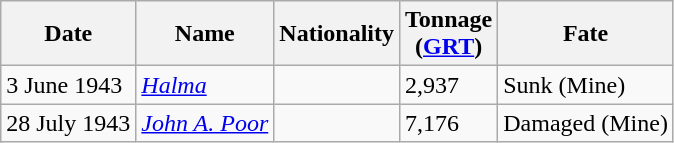<table class="wikitable sortable">
<tr>
<th>Date</th>
<th>Name</th>
<th>Nationality</th>
<th>Tonnage<br>(<a href='#'>GRT</a>)</th>
<th>Fate</th>
</tr>
<tr>
<td>3 June 1943</td>
<td><a href='#'><em>Halma</em></a></td>
<td></td>
<td>2,937</td>
<td>Sunk (Mine)</td>
</tr>
<tr>
<td>28 July 1943</td>
<td><a href='#'><em>John A. Poor</em></a></td>
<td></td>
<td>7,176</td>
<td>Damaged (Mine)</td>
</tr>
</table>
